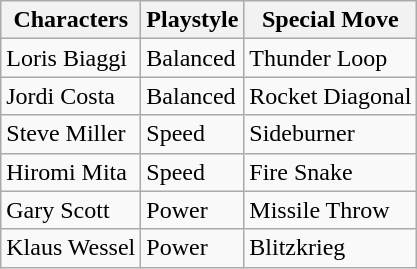<table class="wikitable sortable">
<tr>
<th>Characters</th>
<th>Playstyle</th>
<th>Special Move</th>
</tr>
<tr>
<td> Loris Biaggi</td>
<td>Balanced</td>
<td>Thunder Loop</td>
</tr>
<tr>
<td> Jordi Costa</td>
<td>Balanced</td>
<td>Rocket Diagonal</td>
</tr>
<tr>
<td> Steve Miller</td>
<td>Speed</td>
<td>Sideburner</td>
</tr>
<tr>
<td> Hiromi Mita</td>
<td>Speed</td>
<td>Fire Snake</td>
</tr>
<tr>
<td> Gary Scott</td>
<td>Power</td>
<td>Missile Throw</td>
</tr>
<tr>
<td> Klaus Wessel</td>
<td>Power</td>
<td>Blitzkrieg</td>
</tr>
</table>
